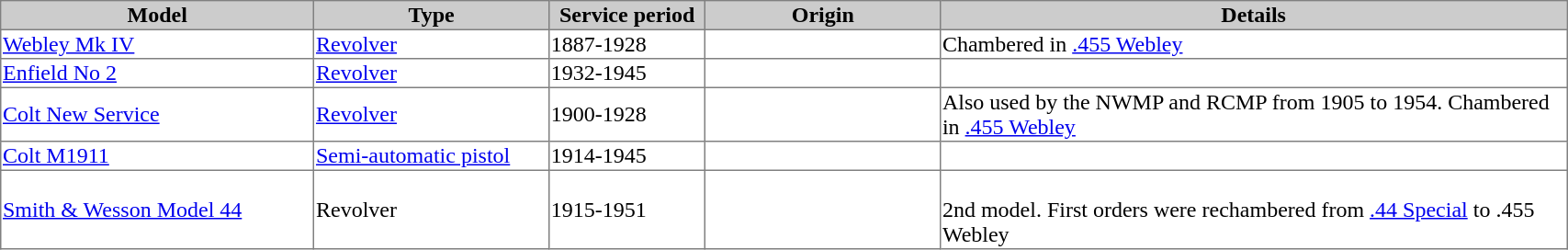<table border="1" width="90%" style="border-collapse: collapse;">
<tr bgcolor=cccccc>
<th width="20%">Model</th>
<th width="15%">Type</th>
<th width="10%">Service period</th>
<th width="15%">Origin</th>
<th>Details</th>
</tr>
<tr>
<td><a href='#'>Webley Mk IV</a></td>
<td><a href='#'>Revolver</a></td>
<td>1887-1928</td>
<td></td>
<td>Chambered in <a href='#'>.455 Webley</a></td>
</tr>
<tr>
<td><a href='#'>Enfield No 2</a></td>
<td><a href='#'>Revolver</a></td>
<td>1932-1945</td>
<td></td>
<td></td>
</tr>
<tr>
<td><a href='#'>Colt New Service</a></td>
<td><a href='#'>Revolver</a></td>
<td>1900-1928</td>
<td></td>
<td>Also used by the NWMP and RCMP from 1905 to 1954. Chambered in <a href='#'>.455 Webley</a></td>
</tr>
<tr>
<td><a href='#'>Colt M1911</a></td>
<td><a href='#'>Semi-automatic pistol</a></td>
<td>1914-1945</td>
<td></td>
<td></td>
</tr>
<tr>
<td><a href='#'>Smith & Wesson Model 44</a></td>
<td>Revolver</td>
<td>1915-1951</td>
<td></td>
<td><br>2nd model. First orders were rechambered from <a href='#'>.44 Special</a> to .455 Webley</td>
</tr>
</table>
